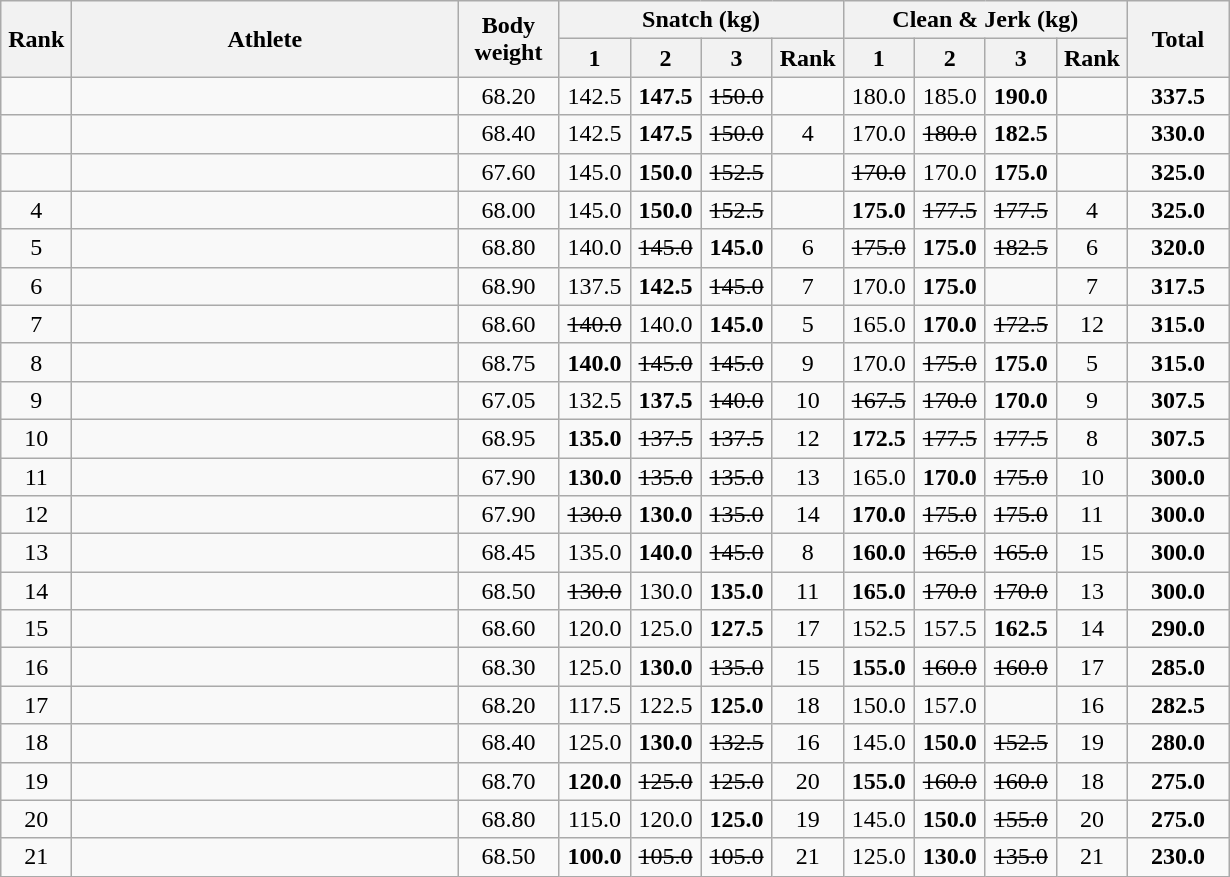<table class = "wikitable" style="text-align:center;">
<tr>
<th rowspan=2 width=40>Rank</th>
<th rowspan=2 width=250>Athlete</th>
<th rowspan=2 width=60>Body weight</th>
<th colspan=4>Snatch (kg)</th>
<th colspan=4>Clean & Jerk (kg)</th>
<th rowspan=2 width=60>Total</th>
</tr>
<tr>
<th width=40>1</th>
<th width=40>2</th>
<th width=40>3</th>
<th width=40>Rank</th>
<th width=40>1</th>
<th width=40>2</th>
<th width=40>3</th>
<th width=40>Rank</th>
</tr>
<tr>
<td></td>
<td align=left></td>
<td>68.20</td>
<td>142.5</td>
<td><strong>147.5</strong></td>
<td><s>150.0</s></td>
<td></td>
<td>180.0</td>
<td>185.0</td>
<td><strong>190.0</strong></td>
<td></td>
<td><strong>337.5</strong></td>
</tr>
<tr>
<td></td>
<td align=left></td>
<td>68.40</td>
<td>142.5</td>
<td><strong>147.5</strong></td>
<td><s>150.0</s></td>
<td>4</td>
<td>170.0</td>
<td><s>180.0</s></td>
<td><strong>182.5</strong></td>
<td></td>
<td><strong>330.0</strong></td>
</tr>
<tr>
<td></td>
<td align=left></td>
<td>67.60</td>
<td>145.0</td>
<td><strong>150.0</strong></td>
<td><s>152.5</s></td>
<td></td>
<td><s>170.0</s></td>
<td>170.0</td>
<td><strong>175.0</strong></td>
<td></td>
<td><strong>325.0</strong></td>
</tr>
<tr>
<td>4</td>
<td align=left></td>
<td>68.00</td>
<td>145.0</td>
<td><strong>150.0</strong></td>
<td><s>152.5</s></td>
<td></td>
<td><strong>175.0</strong></td>
<td><s>177.5</s></td>
<td><s>177.5</s></td>
<td>4</td>
<td><strong>325.0</strong></td>
</tr>
<tr>
<td>5</td>
<td align=left></td>
<td>68.80</td>
<td>140.0</td>
<td><s>145.0</s></td>
<td><strong>145.0</strong></td>
<td>6</td>
<td><s>175.0</s></td>
<td><strong>175.0</strong></td>
<td><s>182.5</s></td>
<td>6</td>
<td><strong>320.0</strong></td>
</tr>
<tr>
<td>6</td>
<td align=left></td>
<td>68.90</td>
<td>137.5</td>
<td><strong>142.5</strong></td>
<td><s>145.0</s></td>
<td>7</td>
<td>170.0</td>
<td><strong>175.0</strong></td>
<td></td>
<td>7</td>
<td><strong>317.5</strong></td>
</tr>
<tr>
<td>7</td>
<td align=left></td>
<td>68.60</td>
<td><s>140.0</s></td>
<td>140.0</td>
<td><strong>145.0</strong></td>
<td>5</td>
<td>165.0</td>
<td><strong>170.0</strong></td>
<td><s>172.5</s></td>
<td>12</td>
<td><strong>315.0</strong></td>
</tr>
<tr>
<td>8</td>
<td align=left></td>
<td>68.75</td>
<td><strong>140.0</strong></td>
<td><s>145.0</s></td>
<td><s>145.0</s></td>
<td>9</td>
<td>170.0</td>
<td><s>175.0</s></td>
<td><strong>175.0</strong></td>
<td>5</td>
<td><strong>315.0</strong></td>
</tr>
<tr>
<td>9</td>
<td align=left></td>
<td>67.05</td>
<td>132.5</td>
<td><strong>137.5</strong></td>
<td><s>140.0</s></td>
<td>10</td>
<td><s>167.5</s></td>
<td><s>170.0</s></td>
<td><strong>170.0</strong></td>
<td>9</td>
<td><strong>307.5</strong></td>
</tr>
<tr>
<td>10</td>
<td align=left></td>
<td>68.95</td>
<td><strong>135.0</strong></td>
<td><s>137.5</s></td>
<td><s>137.5</s></td>
<td>12</td>
<td><strong>172.5</strong></td>
<td><s>177.5</s></td>
<td><s>177.5</s></td>
<td>8</td>
<td><strong>307.5</strong></td>
</tr>
<tr>
<td>11</td>
<td align=left></td>
<td>67.90</td>
<td><strong>130.0</strong></td>
<td><s>135.0</s></td>
<td><s>135.0</s></td>
<td>13</td>
<td>165.0</td>
<td><strong>170.0</strong></td>
<td><s>175.0</s></td>
<td>10</td>
<td><strong>300.0</strong></td>
</tr>
<tr>
<td>12</td>
<td align=left></td>
<td>67.90</td>
<td><s>130.0</s></td>
<td><strong>130.0</strong></td>
<td><s>135.0</s></td>
<td>14</td>
<td><strong>170.0</strong></td>
<td><s>175.0</s></td>
<td><s>175.0</s></td>
<td>11</td>
<td><strong>300.0</strong></td>
</tr>
<tr>
<td>13</td>
<td align=left></td>
<td>68.45</td>
<td>135.0</td>
<td><strong>140.0</strong></td>
<td><s>145.0</s></td>
<td>8</td>
<td><strong>160.0</strong></td>
<td><s>165.0</s></td>
<td><s>165.0</s></td>
<td>15</td>
<td><strong>300.0</strong></td>
</tr>
<tr>
<td>14</td>
<td align=left></td>
<td>68.50</td>
<td><s>130.0</s></td>
<td>130.0</td>
<td><strong>135.0</strong></td>
<td>11</td>
<td><strong>165.0</strong></td>
<td><s>170.0</s></td>
<td><s>170.0</s></td>
<td>13</td>
<td><strong>300.0</strong></td>
</tr>
<tr>
<td>15</td>
<td align=left></td>
<td>68.60</td>
<td>120.0</td>
<td>125.0</td>
<td><strong>127.5</strong></td>
<td>17</td>
<td>152.5</td>
<td>157.5</td>
<td><strong>162.5</strong></td>
<td>14</td>
<td><strong>290.0</strong></td>
</tr>
<tr>
<td>16</td>
<td align=left></td>
<td>68.30</td>
<td>125.0</td>
<td><strong>130.0</strong></td>
<td><s>135.0</s></td>
<td>15</td>
<td><strong>155.0</strong></td>
<td><s>160.0</s></td>
<td><s>160.0</s></td>
<td>17</td>
<td><strong>285.0</strong></td>
</tr>
<tr>
<td>17</td>
<td align=left></td>
<td>68.20</td>
<td>117.5</td>
<td>122.5</td>
<td><strong>125.0</strong></td>
<td>18</td>
<td>150.0</td>
<td>157.0</td>
<td></td>
<td>16</td>
<td><strong>282.5</strong></td>
</tr>
<tr>
<td>18</td>
<td align=left></td>
<td>68.40</td>
<td>125.0</td>
<td><strong>130.0</strong></td>
<td><s>132.5</s></td>
<td>16</td>
<td>145.0</td>
<td><strong>150.0</strong></td>
<td><s>152.5</s></td>
<td>19</td>
<td><strong>280.0</strong></td>
</tr>
<tr>
<td>19</td>
<td align=left></td>
<td>68.70</td>
<td><strong>120.0</strong></td>
<td><s>125.0</s></td>
<td><s>125.0</s></td>
<td>20</td>
<td><strong>155.0</strong></td>
<td><s>160.0</s></td>
<td><s>160.0</s></td>
<td>18</td>
<td><strong>275.0</strong></td>
</tr>
<tr>
<td>20</td>
<td align=left></td>
<td>68.80</td>
<td>115.0</td>
<td>120.0</td>
<td><strong>125.0</strong></td>
<td>19</td>
<td>145.0</td>
<td><strong>150.0</strong></td>
<td><s>155.0</s></td>
<td>20</td>
<td><strong>275.0</strong></td>
</tr>
<tr>
<td>21</td>
<td align=left></td>
<td>68.50</td>
<td><strong>100.0</strong></td>
<td><s>105.0</s></td>
<td><s>105.0</s></td>
<td>21</td>
<td>125.0</td>
<td><strong>130.0</strong></td>
<td><s>135.0</s></td>
<td>21</td>
<td><strong>230.0</strong></td>
</tr>
</table>
